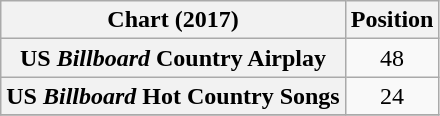<table class="wikitable sortable plainrowheaders" style="text-align:center">
<tr>
<th scope="col">Chart (2017)</th>
<th scope="col">Position</th>
</tr>
<tr>
<th scope="row">US <em>Billboard</em> Country Airplay</th>
<td>48</td>
</tr>
<tr>
<th scope="row">US <em>Billboard</em> Hot Country Songs</th>
<td>24</td>
</tr>
<tr>
</tr>
</table>
